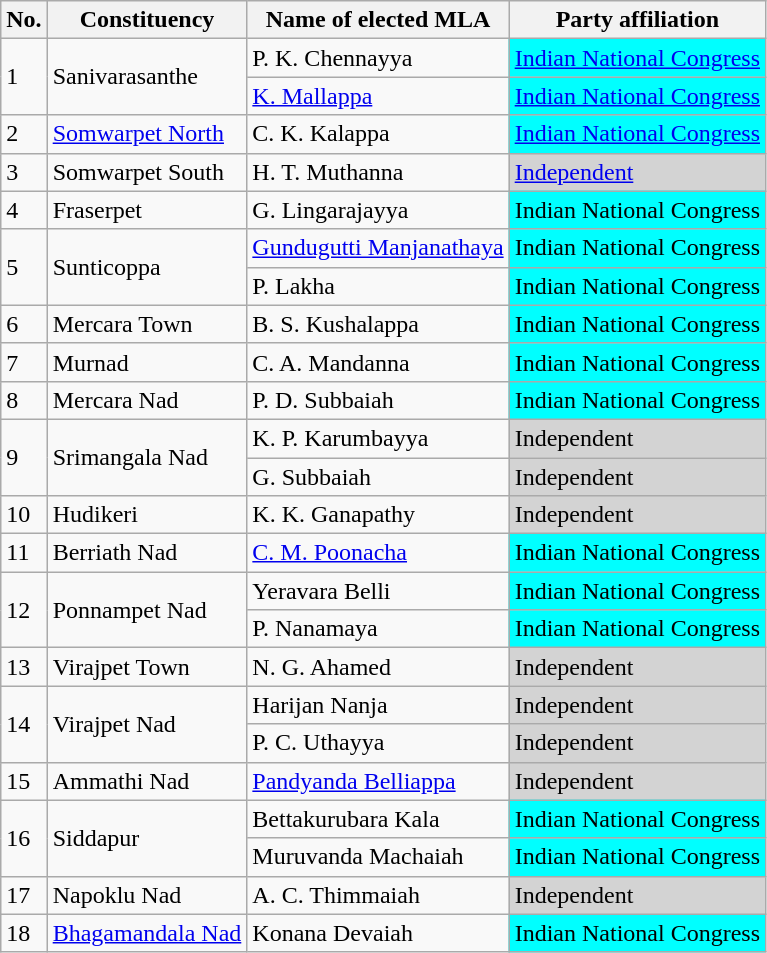<table class="sortable wikitable">
<tr>
<th>No.</th>
<th>Constituency</th>
<th>Name of elected MLA</th>
<th>Party affiliation</th>
</tr>
<tr>
<td rowspan=2>1</td>
<td rowspan=2>Sanivarasanthe</td>
<td>P. K. Chennayya</td>
<td bgcolor=#00FFFF><a href='#'>Indian National Congress</a></td>
</tr>
<tr>
<td><a href='#'>K. Mallappa</a></td>
<td bgcolor=#00FFFF><a href='#'>Indian National Congress</a></td>
</tr>
<tr>
<td>2</td>
<td><a href='#'>Somwarpet North</a></td>
<td>C. K. Kalappa</td>
<td bgcolor=#00FFFF><a href='#'>Indian National Congress</a></td>
</tr>
<tr>
<td>3</td>
<td>Somwarpet South</td>
<td>H. T. Muthanna</td>
<td bgcolor=#D3D3D3><a href='#'>Independent</a></td>
</tr>
<tr>
<td>4</td>
<td>Fraserpet</td>
<td>G. Lingarajayya</td>
<td bgcolor=#00FFFF>Indian National Congress</td>
</tr>
<tr>
<td rowspan=2>5</td>
<td rowspan=2>Sunticoppa</td>
<td><a href='#'>Gundugutti Manjanathaya</a></td>
<td bgcolor=#00FFFF>Indian National Congress</td>
</tr>
<tr>
<td>P. Lakha</td>
<td bgcolor=#00FFFF>Indian National Congress</td>
</tr>
<tr>
<td>6</td>
<td>Mercara Town</td>
<td>B. S. Kushalappa</td>
<td bgcolor=#00FFFF>Indian National Congress</td>
</tr>
<tr>
<td>7</td>
<td>Murnad</td>
<td>C. A. Mandanna</td>
<td bgcolor=#00FFFF>Indian National Congress</td>
</tr>
<tr>
<td>8</td>
<td>Mercara Nad</td>
<td>P. D. Subbaiah</td>
<td bgcolor=#00FFFF>Indian National Congress</td>
</tr>
<tr>
<td rowspan=2>9</td>
<td rowspan=2>Srimangala Nad</td>
<td>K. P. Karumbayya</td>
<td bgcolor=#D3D3D3>Independent</td>
</tr>
<tr>
<td>G. Subbaiah</td>
<td bgcolor=#D3D3D3>Independent</td>
</tr>
<tr>
<td>10</td>
<td>Hudikeri</td>
<td>K. K. Ganapathy</td>
<td bgcolor=#D3D3D3>Independent</td>
</tr>
<tr>
<td>11</td>
<td>Berriath Nad</td>
<td><a href='#'>C. M. Poonacha</a></td>
<td bgcolor=#00FFFF>Indian National Congress</td>
</tr>
<tr>
<td rowspan=2>12</td>
<td rowspan=2>Ponnampet Nad</td>
<td>Yeravara Belli</td>
<td bgcolor=#00FFFF>Indian National Congress</td>
</tr>
<tr>
<td>P. Nanamaya</td>
<td bgcolor=#00FFFF>Indian National Congress</td>
</tr>
<tr>
<td>13</td>
<td>Virajpet Town</td>
<td>N. G. Ahamed</td>
<td bgcolor=#D3D3D3>Independent</td>
</tr>
<tr>
<td rowspan=2>14</td>
<td rowspan=2>Virajpet Nad</td>
<td>Harijan Nanja</td>
<td bgcolor=#D3D3D3>Independent</td>
</tr>
<tr>
<td>P. C. Uthayya</td>
<td bgcolor=#D3D3D3>Independent</td>
</tr>
<tr>
<td>15</td>
<td>Ammathi Nad</td>
<td><a href='#'>Pandyanda Belliappa</a></td>
<td bgcolor=#D3D3D3>Independent</td>
</tr>
<tr>
<td rowspan=2>16</td>
<td rowspan=2>Siddapur</td>
<td>Bettakurubara Kala</td>
<td bgcolor=#00FFFF>Indian National Congress</td>
</tr>
<tr>
<td>Muruvanda Machaiah</td>
<td bgcolor=#00FFFF>Indian National Congress</td>
</tr>
<tr>
<td>17</td>
<td>Napoklu Nad</td>
<td>A. C. Thimmaiah</td>
<td bgcolor=#D3D3D3>Independent</td>
</tr>
<tr>
<td>18</td>
<td><a href='#'>Bhagamandala Nad</a></td>
<td>Konana Devaiah</td>
<td bgcolor=#00FFFF>Indian National Congress</td>
</tr>
</table>
